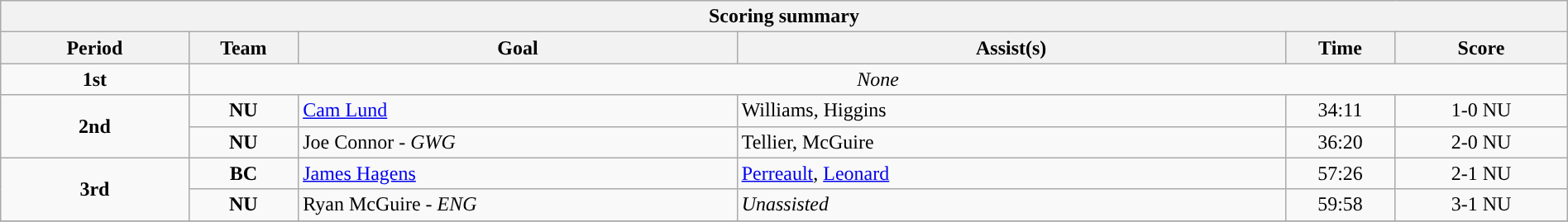<table style="width:100%;" class="wikitable">
<tr>
<th colspan=6>Scoring summary</th>
</tr>
<tr>
<th style="width:12%;">Period</th>
<th style="width:7%;">Team</th>
<th style="width:28%;">Goal</th>
<th style="width:35%;">Assist(s)</th>
<th style="width:7%;">Time</th>
<th style="width:11%;">Score</th>
</tr>
<tr>
<td style="text-align:center;" rowspan="1"><strong>1st</strong></td>
<td style="text-align:center;" colspan="5"><em>None</em></td>
</tr>
<tr>
<td style="text-align:center;" rowspan="2"><strong>2nd</strong></td>
<td align=center><strong>NU</strong></td>
<td><a href='#'>Cam Lund</a></td>
<td>Williams, Higgins</td>
<td align=center>34:11</td>
<td align=center>1-0 NU</td>
</tr>
<tr>
<td align=center><strong>NU</strong></td>
<td>Joe Connor - <em>GWG</em></td>
<td>Tellier, McGuire</td>
<td align=center>36:20</td>
<td align=center>2-0 NU</td>
</tr>
<tr>
<td style="text-align:center;" rowspan="2"><strong>3rd</strong></td>
<td align=center><strong>BC</strong></td>
<td><a href='#'>James Hagens</a></td>
<td><a href='#'>Perreault</a>, <a href='#'>Leonard</a></td>
<td align=center>57:26</td>
<td align=center>2-1 NU</td>
</tr>
<tr>
<td align=center><strong>NU</strong></td>
<td>Ryan McGuire - <em>ENG</em></td>
<td><em>Unassisted</em></td>
<td align=center>59:58</td>
<td align=center>3-1 NU</td>
</tr>
<tr>
</tr>
</table>
